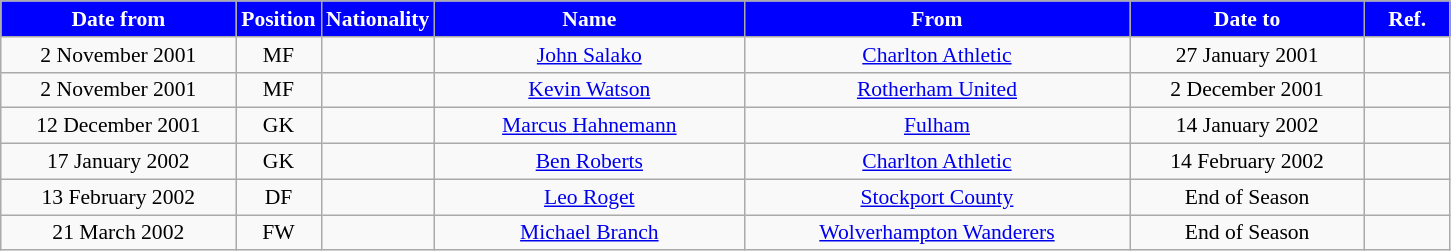<table class="wikitable"  style="text-align:center; font-size:90%; ">
<tr>
<th style="background:#00f; color:white; width:150px;">Date from</th>
<th style="background:#00f; color:white; width:50px;">Position</th>
<th style="background:#00f; color:white; width:50px;">Nationality</th>
<th style="background:#00f; color:white; width:200px;">Name</th>
<th style="background:#00f; color:white; width:250px;">From</th>
<th style="background:#00f; color:white; width:150px;">Date to</th>
<th style="background:#00f; color:white; width:50px;">Ref.</th>
</tr>
<tr>
<td>2 November 2001</td>
<td>MF</td>
<td></td>
<td><a href='#'>John Salako</a></td>
<td><a href='#'>Charlton Athletic</a></td>
<td>27 January 2001</td>
<td></td>
</tr>
<tr>
<td>2 November 2001</td>
<td>MF</td>
<td></td>
<td><a href='#'>Kevin Watson</a></td>
<td><a href='#'>Rotherham United</a></td>
<td>2 December 2001</td>
<td></td>
</tr>
<tr>
<td>12 December 2001</td>
<td>GK</td>
<td></td>
<td><a href='#'>Marcus Hahnemann</a></td>
<td><a href='#'>Fulham</a></td>
<td>14 January 2002</td>
<td></td>
</tr>
<tr>
<td>17 January 2002</td>
<td>GK</td>
<td></td>
<td><a href='#'>Ben Roberts</a></td>
<td><a href='#'>Charlton Athletic</a></td>
<td>14 February 2002</td>
<td></td>
</tr>
<tr>
<td>13 February 2002</td>
<td>DF</td>
<td></td>
<td><a href='#'>Leo Roget</a></td>
<td><a href='#'>Stockport County</a></td>
<td>End of Season</td>
<td></td>
</tr>
<tr>
<td>21 March 2002</td>
<td>FW</td>
<td></td>
<td><a href='#'>Michael Branch</a></td>
<td><a href='#'>Wolverhampton Wanderers</a></td>
<td>End of Season</td>
<td></td>
</tr>
</table>
